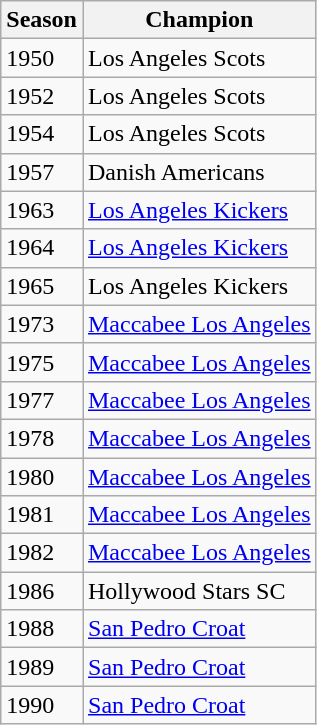<table class="wikitable">
<tr>
<th>Season</th>
<th>Champion</th>
</tr>
<tr>
<td>1950</td>
<td>Los Angeles Scots</td>
</tr>
<tr>
<td>1952</td>
<td>Los Angeles Scots</td>
</tr>
<tr>
<td>1954</td>
<td>Los Angeles Scots</td>
</tr>
<tr>
<td>1957</td>
<td>Danish Americans</td>
</tr>
<tr>
<td>1963</td>
<td><a href='#'>Los Angeles Kickers</a></td>
</tr>
<tr>
<td>1964</td>
<td><a href='#'>Los Angeles Kickers</a></td>
</tr>
<tr>
<td>1965</td>
<td>Los Angeles Kickers</td>
</tr>
<tr>
<td>1973</td>
<td><a href='#'>Maccabee Los Angeles</a></td>
</tr>
<tr>
<td>1975</td>
<td><a href='#'>Maccabee Los Angeles</a></td>
</tr>
<tr>
<td>1977</td>
<td><a href='#'>Maccabee Los Angeles</a></td>
</tr>
<tr>
<td>1978</td>
<td><a href='#'>Maccabee Los Angeles</a></td>
</tr>
<tr>
<td>1980</td>
<td><a href='#'>Maccabee Los Angeles</a></td>
</tr>
<tr>
<td>1981</td>
<td><a href='#'>Maccabee Los Angeles</a></td>
</tr>
<tr>
<td>1982</td>
<td><a href='#'>Maccabee Los Angeles</a></td>
</tr>
<tr>
<td>1986</td>
<td>Hollywood Stars SC</td>
</tr>
<tr>
<td>1988</td>
<td><a href='#'>San Pedro Croat</a></td>
</tr>
<tr>
<td>1989</td>
<td><a href='#'>San Pedro Croat</a></td>
</tr>
<tr>
<td>1990</td>
<td><a href='#'>San Pedro Croat</a></td>
</tr>
</table>
